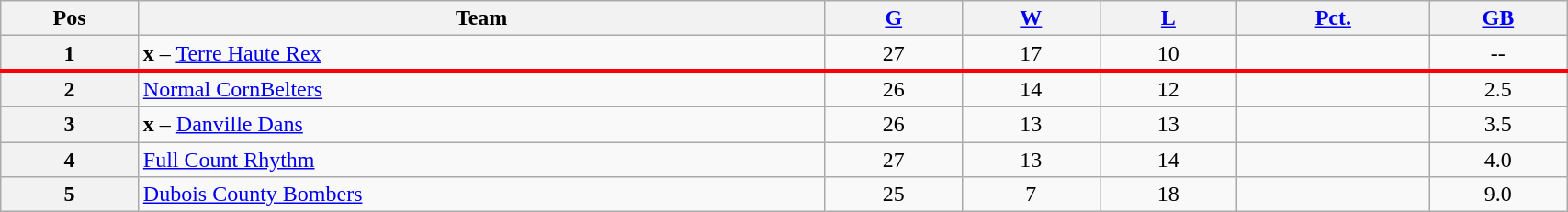<table class="wikitable plainrowheaders" width="90%" style="text-align:center;">
<tr>
<th scope="col" width="5%">Pos</th>
<th scope="col" width="25%">Team</th>
<th scope="col" width="5%"><a href='#'>G</a></th>
<th scope="col" width="5%"><a href='#'>W</a></th>
<th scope="col" width="5%"><a href='#'>L</a></th>
<th scope="col" width="7%"><a href='#'>Pct.</a></th>
<th scope="col" width="5%"><a href='#'>GB</a></th>
</tr>
<tr>
<th>1</th>
<td style="text-align:left;"><strong>x</strong> – <a href='#'>Terre Haute Rex</a></td>
<td>27</td>
<td>17</td>
<td>10</td>
<td></td>
<td>--</td>
</tr>
<tr>
</tr>
<tr |- style="border-top:3px solid red;">
<th>2</th>
<td style="text-align:left;"><a href='#'>Normal CornBelters</a></td>
<td>26</td>
<td>14</td>
<td>12</td>
<td></td>
<td>2.5</td>
</tr>
<tr>
<th>3</th>
<td style="text-align:left;"><strong>x</strong> – <a href='#'>Danville Dans</a></td>
<td>26</td>
<td>13</td>
<td>13</td>
<td></td>
<td>3.5</td>
</tr>
<tr>
<th>4</th>
<td style="text-align:left;"><a href='#'>Full Count Rhythm</a></td>
<td>27</td>
<td>13</td>
<td>14</td>
<td></td>
<td>4.0</td>
</tr>
<tr>
<th>5</th>
<td style="text-align:left;"><a href='#'>Dubois County Bombers</a></td>
<td>25</td>
<td>7</td>
<td>18</td>
<td></td>
<td>9.0</td>
</tr>
</table>
